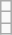<table class="wikitable">
<tr>
<td></td>
</tr>
<tr>
<td></td>
</tr>
<tr>
<td></td>
</tr>
</table>
